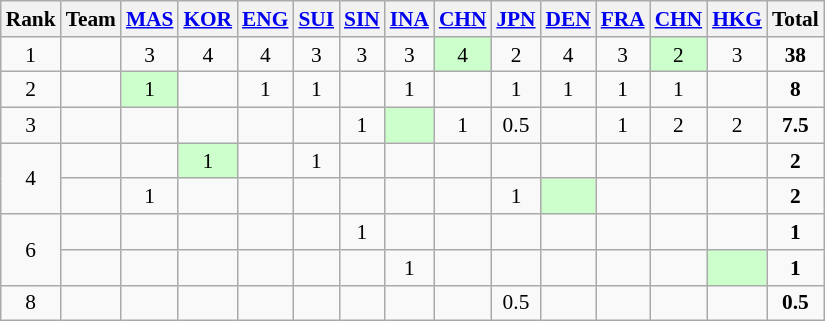<table class=wikitable style="font-size:89%; text-align:center">
<tr>
<th>Rank</th>
<th>Team</th>
<th><a href='#'>MAS</a></th>
<th><a href='#'>KOR</a></th>
<th><a href='#'>ENG</a></th>
<th><a href='#'>SUI</a></th>
<th><a href='#'>SIN</a></th>
<th><a href='#'>INA</a></th>
<th><a href='#'>CHN</a></th>
<th><a href='#'>JPN</a></th>
<th><a href='#'>DEN</a></th>
<th><a href='#'>FRA</a></th>
<th><a href='#'>CHN</a></th>
<th><a href='#'>HKG</a></th>
<th>Total</th>
</tr>
<tr>
<td>1</td>
<td align="left"></td>
<td>3</td>
<td>4</td>
<td>4</td>
<td>3</td>
<td>3</td>
<td>3</td>
<td bgcolor="#CCFFCC">4</td>
<td>2</td>
<td>4</td>
<td>3</td>
<td bgcolor="#CCFFCC">2</td>
<td>3</td>
<td><strong>38</strong></td>
</tr>
<tr>
<td>2</td>
<td align="left"></td>
<td bgcolor="#CCFFCC">1</td>
<td></td>
<td>1</td>
<td>1</td>
<td></td>
<td>1</td>
<td></td>
<td>1</td>
<td>1</td>
<td>1</td>
<td>1</td>
<td></td>
<td><strong>8</strong></td>
</tr>
<tr>
<td>3</td>
<td align="left"></td>
<td></td>
<td></td>
<td></td>
<td></td>
<td>1</td>
<td bgcolor="#CCFFCC"></td>
<td>1</td>
<td>0.5</td>
<td></td>
<td>1</td>
<td>2</td>
<td>2</td>
<td><strong>7.5</strong></td>
</tr>
<tr>
<td rowspan="2">4</td>
<td align="left"></td>
<td></td>
<td bgcolor="#CCFFCC">1</td>
<td></td>
<td>1</td>
<td></td>
<td></td>
<td></td>
<td></td>
<td></td>
<td></td>
<td></td>
<td></td>
<td><strong>2</strong></td>
</tr>
<tr>
<td align="left"></td>
<td>1</td>
<td></td>
<td></td>
<td></td>
<td></td>
<td></td>
<td></td>
<td>1</td>
<td bgcolor="#CCFFCC"></td>
<td></td>
<td></td>
<td></td>
<td><strong>2</strong></td>
</tr>
<tr>
<td rowspan="2">6</td>
<td align="left"></td>
<td></td>
<td></td>
<td></td>
<td></td>
<td>1</td>
<td></td>
<td></td>
<td></td>
<td></td>
<td></td>
<td></td>
<td></td>
<td><strong>1</strong></td>
</tr>
<tr>
<td align="left"></td>
<td></td>
<td></td>
<td></td>
<td></td>
<td></td>
<td>1</td>
<td></td>
<td></td>
<td></td>
<td></td>
<td></td>
<td bgcolor="#CCFFCC"></td>
<td><strong>1</strong></td>
</tr>
<tr>
<td>8</td>
<td align="left"></td>
<td></td>
<td></td>
<td></td>
<td></td>
<td></td>
<td></td>
<td></td>
<td>0.5</td>
<td></td>
<td></td>
<td></td>
<td></td>
<td><strong>0.5</strong></td>
</tr>
</table>
